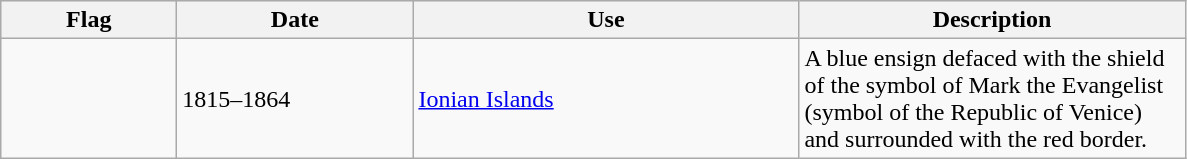<table class="wikitable">
<tr style="background:#efefef;">
<th style="width:110px;">Flag</th>
<th style="width:150px;">Date</th>
<th style="width:250px;">Use</th>
<th style="width:250px;">Description</th>
</tr>
<tr>
<td></td>
<td>1815–1864</td>
<td><a href='#'>Ionian Islands</a></td>
<td>A blue ensign defaced with the shield of the symbol of Mark the Evangelist (symbol of the Republic of Venice) and surrounded with the red border.</td>
</tr>
</table>
